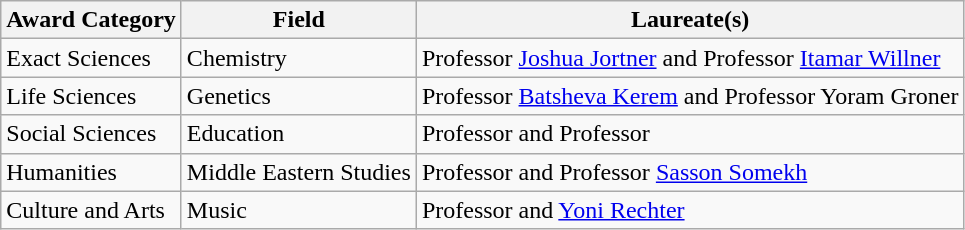<table class="wikitable">
<tr>
<th>Award Category</th>
<th>Field</th>
<th>Laureate(s)</th>
</tr>
<tr>
<td>Exact Sciences</td>
<td>Chemistry</td>
<td>Professor <a href='#'>Joshua Jortner</a> and Professor <a href='#'>Itamar Willner</a></td>
</tr>
<tr>
<td>Life Sciences</td>
<td>Genetics</td>
<td>Professor <a href='#'>Batsheva Kerem</a> and Professor Yoram Groner</td>
</tr>
<tr>
<td>Social Sciences</td>
<td>Education</td>
<td>Professor  and Professor </td>
</tr>
<tr>
<td>Humanities</td>
<td>Middle Eastern Studies</td>
<td>Professor  and Professor <a href='#'>Sasson Somekh</a></td>
</tr>
<tr>
<td>Culture and Arts</td>
<td>Music</td>
<td>Professor  and <a href='#'>Yoni Rechter</a></td>
</tr>
</table>
